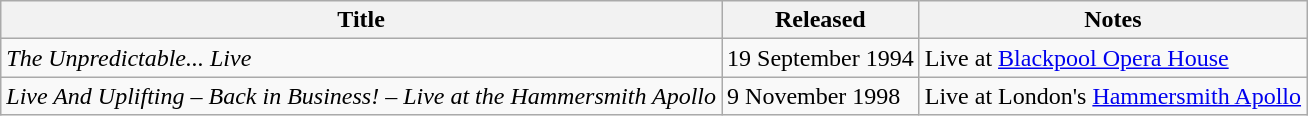<table class="wikitable">
<tr>
<th>Title</th>
<th>Released</th>
<th>Notes</th>
</tr>
<tr>
<td><em>The Unpredictable... Live</em></td>
<td>19 September 1994</td>
<td>Live at <a href='#'>Blackpool Opera House</a></td>
</tr>
<tr>
<td><em>Live And Uplifting – Back in Business! – Live at the Hammersmith Apollo</em></td>
<td>9 November 1998</td>
<td>Live at London's <a href='#'>Hammersmith Apollo</a></td>
</tr>
</table>
